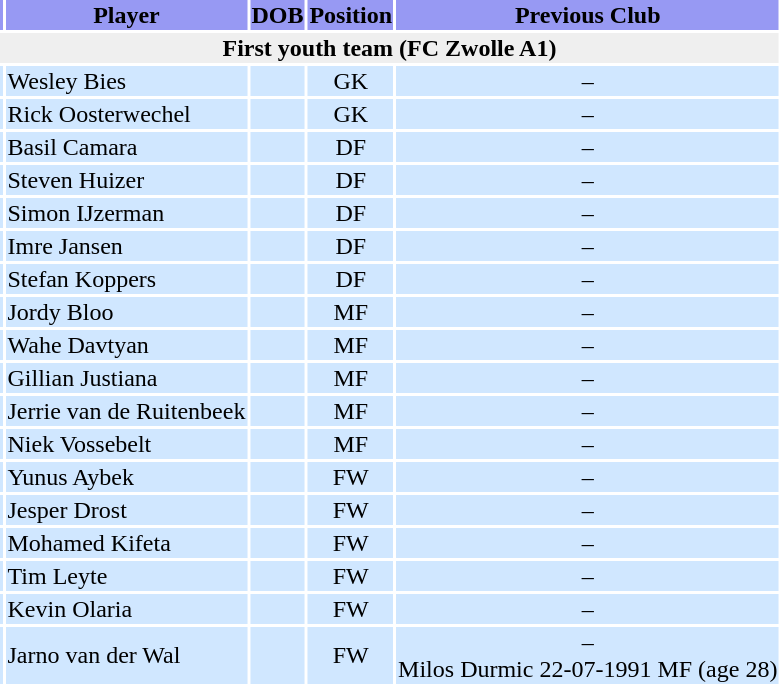<table>
<tr bgcolor=#9799F3>
<th></th>
<th>Player</th>
<th>DOB</th>
<th>Position</th>
<th>Previous Club</th>
</tr>
<tr>
<th colspan=6 bgcolor=#EFEFEF>First youth team (FC Zwolle A1)</th>
</tr>
<tr bgcolor=#D0E7FF>
<td align=center></td>
<td>Wesley Bies</td>
<td></td>
<td align=center>GK</td>
<td align=center>–</td>
</tr>
<tr bgcolor=#D0E7FF>
<td align=center></td>
<td>Rick Oosterwechel</td>
<td></td>
<td align=center>GK</td>
<td align=center>–</td>
</tr>
<tr bgcolor=#D0E7FF>
<td align=center></td>
<td>Basil Camara</td>
<td></td>
<td align=center>DF</td>
<td align=center>–</td>
</tr>
<tr bgcolor=#D0E7FF>
<td align=center></td>
<td>Steven Huizer</td>
<td></td>
<td align=center>DF</td>
<td align=center>–</td>
</tr>
<tr bgcolor=#D0E7FF>
<td align=center></td>
<td>Simon IJzerman</td>
<td></td>
<td align=center>DF</td>
<td align=center>–</td>
</tr>
<tr bgcolor=#D0E7FF>
<td align=center></td>
<td>Imre Jansen</td>
<td></td>
<td align=center>DF</td>
<td align=center>–</td>
</tr>
<tr bgcolor=#D0E7FF>
<td align=center></td>
<td>Stefan Koppers</td>
<td></td>
<td align=center>DF</td>
<td align=center>–</td>
</tr>
<tr bgcolor=#D0E7FF>
<td align=center></td>
<td>Jordy Bloo</td>
<td></td>
<td align=center>MF</td>
<td align=center>–</td>
</tr>
<tr bgcolor=#D0E7FF>
<td align=center></td>
<td>Wahe Davtyan</td>
<td></td>
<td align=center>MF</td>
<td align=center>–</td>
</tr>
<tr bgcolor=#D0E7FF>
<td align=center></td>
<td>Gillian Justiana</td>
<td></td>
<td align=center>MF</td>
<td align=center>–</td>
</tr>
<tr bgcolor=#D0E7FF>
<td align=center></td>
<td>Jerrie van de Ruitenbeek</td>
<td></td>
<td align=center>MF</td>
<td align=center>–</td>
</tr>
<tr bgcolor=#D0E7FF>
<td align=center></td>
<td>Niek Vossebelt</td>
<td></td>
<td align=center>MF</td>
<td align=center>–</td>
</tr>
<tr bgcolor=#D0E7FF>
<td align=center></td>
<td>Yunus Aybek</td>
<td></td>
<td align=center>FW</td>
<td align=center>–</td>
</tr>
<tr bgcolor=#D0E7FF>
<td align=center></td>
<td>Jesper Drost</td>
<td></td>
<td align=center>FW</td>
<td align=center>–</td>
</tr>
<tr bgcolor=#D0E7FF>
<td align=center></td>
<td>Mohamed Kifeta</td>
<td></td>
<td align=center>FW</td>
<td align=center>–</td>
</tr>
<tr bgcolor=#D0E7FF>
<td align=center></td>
<td>Tim Leyte</td>
<td></td>
<td align=center>FW</td>
<td align=center>–</td>
</tr>
<tr bgcolor=#D0E7FF>
<td align=center></td>
<td>Kevin Olaria</td>
<td></td>
<td align=center>FW</td>
<td align=center>–</td>
</tr>
<tr bgcolor=#D0E7FF>
<td align=center></td>
<td>Jarno van der Wal</td>
<td></td>
<td align=center>FW</td>
<td align=center>–<br>Milos Durmic 22-07-1991
MF (age 28)</td>
</tr>
</table>
